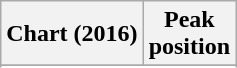<table class="wikitable sortable plainrowheaders" style="text-align:center">
<tr>
<th scope="col">Chart (2016)</th>
<th scope="col">Peak<br> position</th>
</tr>
<tr>
</tr>
<tr>
</tr>
<tr>
</tr>
</table>
